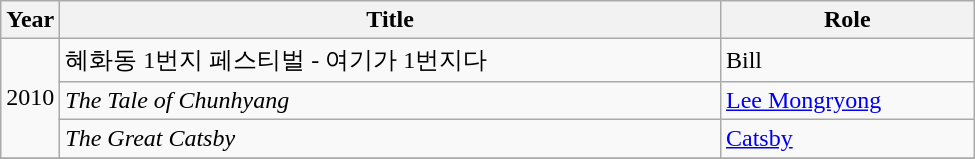<table class="wikitable" style="width:650px">
<tr>
<th width=10>Year</th>
<th>Title</th>
<th>Role</th>
</tr>
<tr>
<td rowspan=3>2010</td>
<td>혜화동 1번지 페스티벌 - 여기가 1번지다</td>
<td>Bill</td>
</tr>
<tr>
<td><em>The Tale of Chunhyang</em></td>
<td><a href='#'>Lee Mongryong</a></td>
</tr>
<tr>
<td><em>The Great Catsby</em></td>
<td><a href='#'>Catsby</a></td>
</tr>
<tr>
</tr>
</table>
